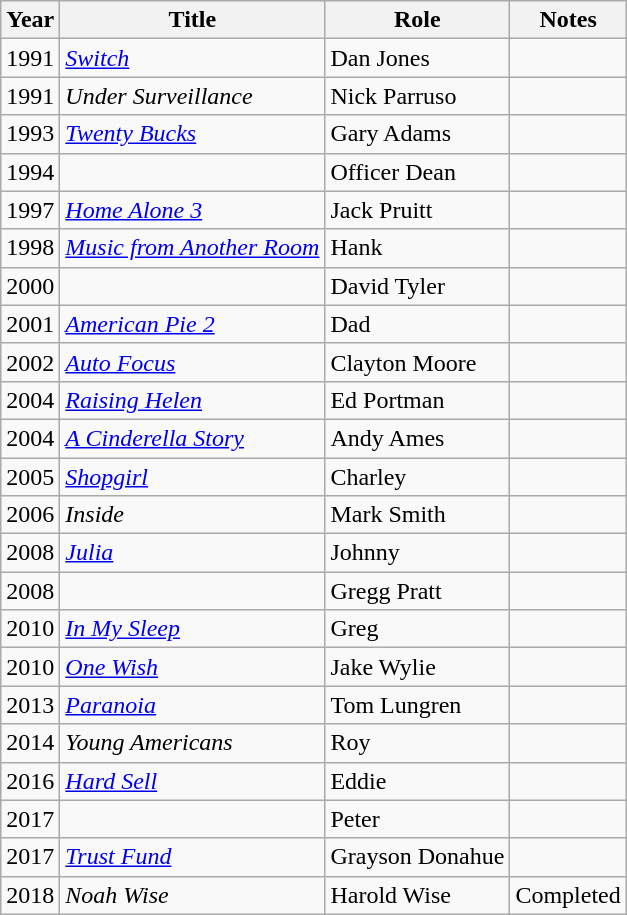<table class="wikitable sortable">
<tr>
<th>Year</th>
<th>Title</th>
<th>Role</th>
<th class="unsortable">Notes</th>
</tr>
<tr>
<td>1991</td>
<td><em><a href='#'>Switch</a></em></td>
<td>Dan Jones</td>
<td></td>
</tr>
<tr>
<td>1991</td>
<td><em>Under Surveillance</em></td>
<td>Nick Parruso</td>
<td></td>
</tr>
<tr>
<td>1993</td>
<td><em><a href='#'>Twenty Bucks</a></em></td>
<td>Gary Adams</td>
<td></td>
</tr>
<tr>
<td>1994</td>
<td><em></em></td>
<td>Officer Dean</td>
<td></td>
</tr>
<tr>
<td>1997</td>
<td><em><a href='#'>Home Alone 3</a></em></td>
<td>Jack Pruitt</td>
<td></td>
</tr>
<tr>
<td>1998</td>
<td><em><a href='#'>Music from Another Room</a></em></td>
<td>Hank</td>
<td></td>
</tr>
<tr>
<td>2000</td>
<td><em></em></td>
<td>David Tyler</td>
<td></td>
</tr>
<tr>
<td>2001</td>
<td><em><a href='#'>American Pie 2</a></em></td>
<td>Dad</td>
<td></td>
</tr>
<tr>
<td>2002</td>
<td><em><a href='#'>Auto Focus</a></em></td>
<td>Clayton Moore</td>
<td></td>
</tr>
<tr>
<td>2004</td>
<td><em><a href='#'>Raising Helen</a></em></td>
<td>Ed Portman</td>
<td></td>
</tr>
<tr>
<td>2004</td>
<td><em><a href='#'>A Cinderella Story</a></em></td>
<td>Andy Ames</td>
<td></td>
</tr>
<tr>
<td>2005</td>
<td><em><a href='#'>Shopgirl</a></em></td>
<td>Charley</td>
<td></td>
</tr>
<tr>
<td>2006</td>
<td><em>Inside</em></td>
<td>Mark Smith</td>
<td></td>
</tr>
<tr>
<td>2008</td>
<td><em><a href='#'>Julia</a></em></td>
<td>Johnny</td>
<td></td>
</tr>
<tr>
<td>2008</td>
<td><em></em></td>
<td>Gregg Pratt</td>
<td></td>
</tr>
<tr>
<td>2010</td>
<td><em><a href='#'>In My Sleep</a></em></td>
<td>Greg</td>
<td></td>
</tr>
<tr>
<td>2010</td>
<td><em><a href='#'>One Wish</a></em></td>
<td>Jake Wylie</td>
<td></td>
</tr>
<tr>
<td>2013</td>
<td><em><a href='#'>Paranoia</a></em></td>
<td>Tom Lungren</td>
<td></td>
</tr>
<tr>
<td>2014</td>
<td><em>Young Americans</em></td>
<td>Roy</td>
<td></td>
</tr>
<tr>
<td>2016</td>
<td><em><a href='#'>Hard Sell</a></em></td>
<td>Eddie</td>
<td></td>
</tr>
<tr>
<td>2017</td>
<td><em></em></td>
<td>Peter</td>
<td></td>
</tr>
<tr>
<td>2017</td>
<td><em><a href='#'>Trust Fund</a></em></td>
<td>Grayson Donahue</td>
<td></td>
</tr>
<tr>
<td>2018</td>
<td><em>Noah Wise</em></td>
<td>Harold Wise</td>
<td>Completed</td>
</tr>
</table>
